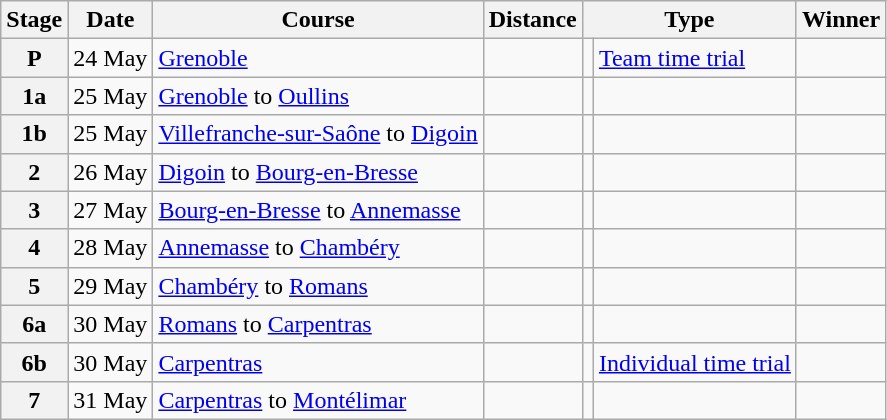<table class="wikitable">
<tr>
<th>Stage</th>
<th>Date</th>
<th>Course</th>
<th>Distance</th>
<th scope="col" colspan="2">Type</th>
<th>Winner</th>
</tr>
<tr>
<th scope="row" style="text-align:center;">P</th>
<td style="text-align:center;">24 May</td>
<td><a href='#'>Grenoble</a></td>
<td style="text-align:center;"></td>
<td></td>
<td><a href='#'>Team time trial</a></td>
<td></td>
</tr>
<tr>
<th scope="row" style="text-align:center;">1a</th>
<td style="text-align:center;">25 May</td>
<td><a href='#'>Grenoble</a> to <a href='#'>Oullins</a></td>
<td style="text-align:center;"></td>
<td></td>
<td></td>
<td></td>
</tr>
<tr>
<th scope="row" style="text-align:center;">1b</th>
<td style="text-align:center;">25 May</td>
<td><a href='#'>Villefranche-sur-Saône</a> to <a href='#'>Digoin</a></td>
<td style="text-align:center;"></td>
<td></td>
<td></td>
<td></td>
</tr>
<tr>
<th scope="row" style="text-align:center;">2</th>
<td style="text-align:center;">26 May</td>
<td><a href='#'>Digoin</a> to <a href='#'>Bourg-en-Bresse</a></td>
<td style="text-align:center;"></td>
<td></td>
<td></td>
<td></td>
</tr>
<tr>
<th scope="row" style="text-align:center;">3</th>
<td style="text-align:center;">27 May</td>
<td><a href='#'>Bourg-en-Bresse</a> to <a href='#'>Annemasse</a></td>
<td style="text-align:center;"></td>
<td></td>
<td></td>
<td></td>
</tr>
<tr>
<th scope="row" style="text-align:center;">4</th>
<td style="text-align:center;">28 May</td>
<td><a href='#'>Annemasse</a> to <a href='#'>Chambéry</a></td>
<td style="text-align:center;"></td>
<td></td>
<td></td>
<td></td>
</tr>
<tr>
<th scope="row" style="text-align:center;">5</th>
<td style="text-align:center;">29 May</td>
<td><a href='#'>Chambéry</a> to <a href='#'>Romans</a></td>
<td style="text-align:center;"></td>
<td></td>
<td></td>
<td></td>
</tr>
<tr>
<th scope="row" style="text-align:center;">6a</th>
<td style="text-align:center;">30 May</td>
<td><a href='#'>Romans</a> to <a href='#'>Carpentras</a></td>
<td style="text-align:center;"></td>
<td></td>
<td></td>
<td></td>
</tr>
<tr>
<th scope="row" style="text-align:center;">6b</th>
<td style="text-align:center;">30 May</td>
<td><a href='#'>Carpentras</a></td>
<td style="text-align:center;"></td>
<td></td>
<td><a href='#'>Individual time trial</a></td>
<td></td>
</tr>
<tr>
<th scope="row" style="text-align:center;">7</th>
<td style="text-align:center;">31 May</td>
<td><a href='#'>Carpentras</a> to <a href='#'>Montélimar</a></td>
<td style="text-align:center;"></td>
<td></td>
<td></td>
<td></td>
</tr>
</table>
